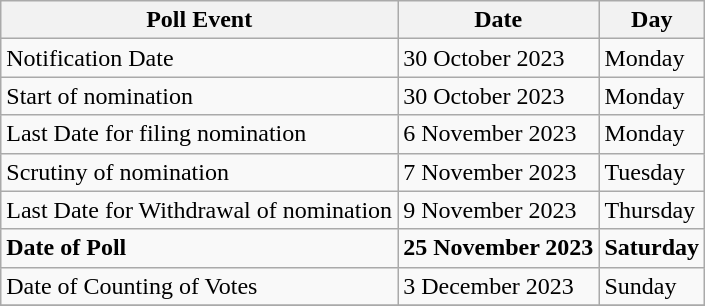<table class="wikitable">
<tr>
<th>Poll Event</th>
<th>Date</th>
<th>Day</th>
</tr>
<tr>
<td>Notification Date</td>
<td>30 October 2023</td>
<td>Monday</td>
</tr>
<tr>
<td>Start of nomination</td>
<td>30 October 2023</td>
<td>Monday</td>
</tr>
<tr>
<td>Last Date for filing nomination</td>
<td>6 November 2023</td>
<td>Monday</td>
</tr>
<tr>
<td>Scrutiny of nomination</td>
<td>7 November 2023</td>
<td>Tuesday</td>
</tr>
<tr>
<td>Last Date for Withdrawal of nomination</td>
<td>9 November 2023</td>
<td>Thursday</td>
</tr>
<tr>
<td><strong>Date of Poll</strong></td>
<td><strong>25 November 2023</strong></td>
<td><strong>Saturday</strong></td>
</tr>
<tr>
<td>Date of Counting of Votes</td>
<td>3 December 2023</td>
<td>Sunday</td>
</tr>
<tr>
</tr>
</table>
